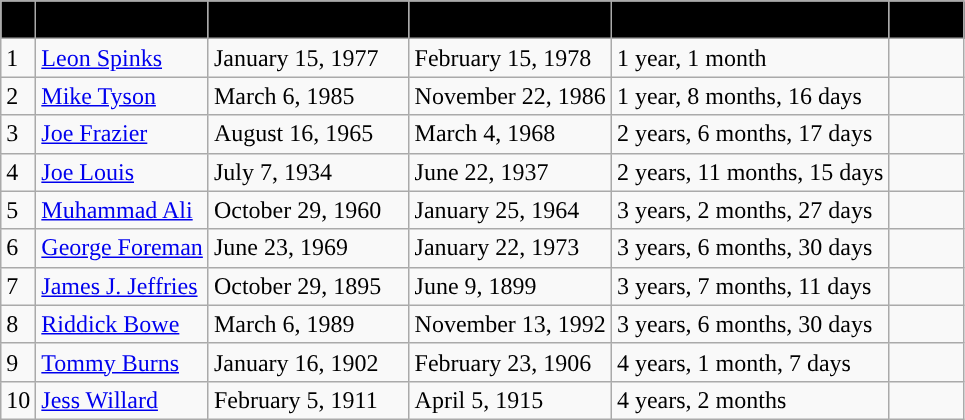<table class="wikitable sortable" style="margin:0 .5em .5em 0; margin-top:.5em; margin-bottom:.5em; border:1px solid #CCC; border-collapse:collapse; text-align:left;">
<tr>
<th style="background: #D1EEEE; background: black;« width=»10%"><span></span></th>
<th style="background: #D1EEEE; background: black;« width=»10%"><span>Name</span></th>
<th style="background: #D1EEEE; background: black;« width=»10%"><span>Professional debut</span></th>
<th style="background: #D1EEEE; background: black;« width=»10%"><span>World title win</span></th>
<th style="background: #D1EEEE; background: black;« width=»10%"><span>Time elapsed</span></th>
<th style="background: #D1EEEE; background: black;« width=»10%"><span>Fights</span></th>
</tr>
<tr>
<td>1</td>
<td><a href='#'>Leon Spinks</a></td>
<td>January 15, 1977</td>
<td>February 15, 1978</td>
<td>1 year, 1 month</td>
<td></td>
</tr>
<tr>
<td>2</td>
<td><a href='#'>Mike Tyson</a></td>
<td>March 6, 1985</td>
<td>November 22, 1986</td>
<td>1 year, 8 months, 16 days</td>
<td></td>
</tr>
<tr>
<td>3</td>
<td><a href='#'>Joe Frazier</a></td>
<td>August 16, 1965</td>
<td>March 4, 1968</td>
<td>2 years, 6 months, 17 days</td>
<td></td>
</tr>
<tr>
<td>4</td>
<td><a href='#'>Joe Louis</a></td>
<td>July 7, 1934</td>
<td>June 22, 1937</td>
<td>2 years, 11 months, 15 days</td>
<td></td>
</tr>
<tr>
<td>5</td>
<td><a href='#'>Muhammad Ali</a></td>
<td>October 29, 1960</td>
<td>January 25, 1964</td>
<td>3 years, 2 months, 27 days</td>
<td></td>
</tr>
<tr>
<td>6</td>
<td><a href='#'>George Foreman</a></td>
<td>June 23, 1969</td>
<td>January 22, 1973</td>
<td>3 years, 6 months, 30 days</td>
<td></td>
</tr>
<tr>
<td>7</td>
<td><a href='#'>James J. Jeffries</a></td>
<td>October 29, 1895</td>
<td>June 9, 1899</td>
<td>3 years, 7 months, 11 days</td>
<td></td>
</tr>
<tr>
<td>8</td>
<td><a href='#'>Riddick Bowe</a></td>
<td>March 6, 1989</td>
<td>November 13, 1992</td>
<td>3 years, 6 months, 30 days</td>
<td></td>
</tr>
<tr>
<td>9</td>
<td><a href='#'>Tommy Burns</a></td>
<td>January 16, 1902</td>
<td>February 23, 1906</td>
<td>4 years, 1 month, 7 days</td>
<td></td>
</tr>
<tr>
<td>10</td>
<td><a href='#'>Jess Willard</a></td>
<td>February 5, 1911</td>
<td>April 5, 1915</td>
<td>4 years, 2 months</td>
<td></td>
</tr>
</table>
